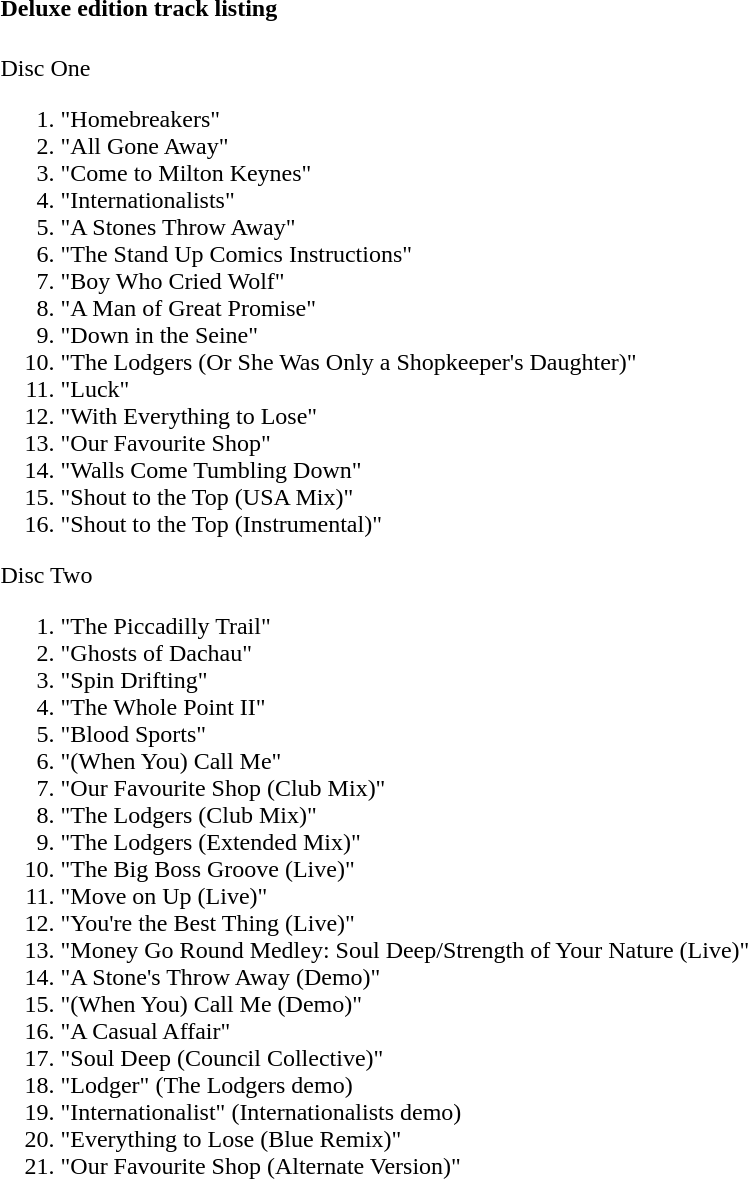<table class="collapsible collapsed" border="0" style="margin-right:20.45em">
<tr>
<th style="width:100%; text-align:left;">Deluxe edition track listing</th>
<th></th>
</tr>
<tr>
<td colspan="2"><br>Disc One<ol><li>"Homebreakers"</li><li>"All Gone Away"</li><li>"Come to Milton Keynes"</li><li>"Internationalists"</li><li>"A Stones Throw Away"</li><li>"The Stand Up Comics Instructions"</li><li>"Boy Who Cried Wolf"</li><li>"A Man of Great Promise"</li><li>"Down in the Seine"</li><li>"The Lodgers (Or She Was Only a Shopkeeper's Daughter)"</li><li>"Luck"</li><li>"With Everything to Lose"</li><li>"Our Favourite Shop"</li><li>"Walls Come Tumbling Down"</li><li>"Shout to the Top (USA Mix)"</li><li>"Shout to the Top (Instrumental)"</li></ol>Disc Two<ol><li>"The Piccadilly Trail"</li><li>"Ghosts of Dachau"</li><li>"Spin Drifting"</li><li>"The Whole Point II"</li><li>"Blood Sports"</li><li>"(When You) Call Me"</li><li>"Our Favourite Shop (Club Mix)"</li><li>"The Lodgers (Club Mix)"</li><li>"The Lodgers (Extended Mix)"</li><li>"The Big Boss Groove (Live)"</li><li>"Move on Up (Live)"</li><li>"You're the Best Thing (Live)"</li><li>"Money Go Round Medley: Soul Deep/Strength of Your Nature (Live)"</li><li>"A Stone's Throw Away (Demo)"</li><li>"(When You) Call Me (Demo)"</li><li>"A Casual Affair"</li><li>"Soul Deep (Council Collective)"</li><li>"Lodger" (The Lodgers demo)</li><li>"Internationalist" (Internationalists demo)</li><li>"Everything to Lose (Blue Remix)"</li><li>"Our Favourite Shop (Alternate Version)"</li></ol></td>
</tr>
</table>
